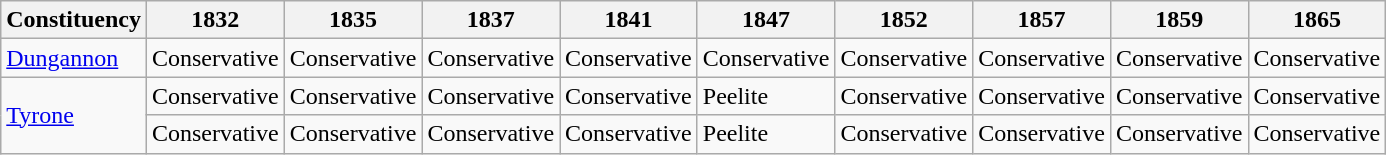<table class=wikitable sortable>
<tr>
<th>Constituency</th>
<th>1832</th>
<th>1835</th>
<th>1837</th>
<th>1841</th>
<th>1847</th>
<th>1852</th>
<th>1857</th>
<th>1859</th>
<th>1865</th>
</tr>
<tr>
<td><a href='#'>Dungannon</a></td>
<td bgcolor=>Conservative</td>
<td bgcolor=>Conservative</td>
<td bgcolor=>Conservative</td>
<td bgcolor=>Conservative</td>
<td bgcolor=>Conservative</td>
<td bgcolor=>Conservative</td>
<td bgcolor=>Conservative</td>
<td bgcolor=>Conservative</td>
<td bgcolor=>Conservative</td>
</tr>
<tr>
<td rowspan=2><a href='#'>Tyrone</a></td>
<td bgcolor=>Conservative</td>
<td bgcolor=>Conservative</td>
<td bgcolor=>Conservative</td>
<td bgcolor=>Conservative</td>
<td bgcolor=>Peelite</td>
<td bgcolor=>Conservative</td>
<td bgcolor=>Conservative</td>
<td bgcolor=>Conservative</td>
<td bgcolor=>Conservative</td>
</tr>
<tr>
<td bgcolor=>Conservative</td>
<td bgcolor=>Conservative</td>
<td bgcolor=>Conservative</td>
<td bgcolor=>Conservative</td>
<td bgcolor=>Peelite</td>
<td bgcolor=>Conservative</td>
<td bgcolor=>Conservative</td>
<td bgcolor=>Conservative</td>
<td bgcolor=>Conservative</td>
</tr>
</table>
